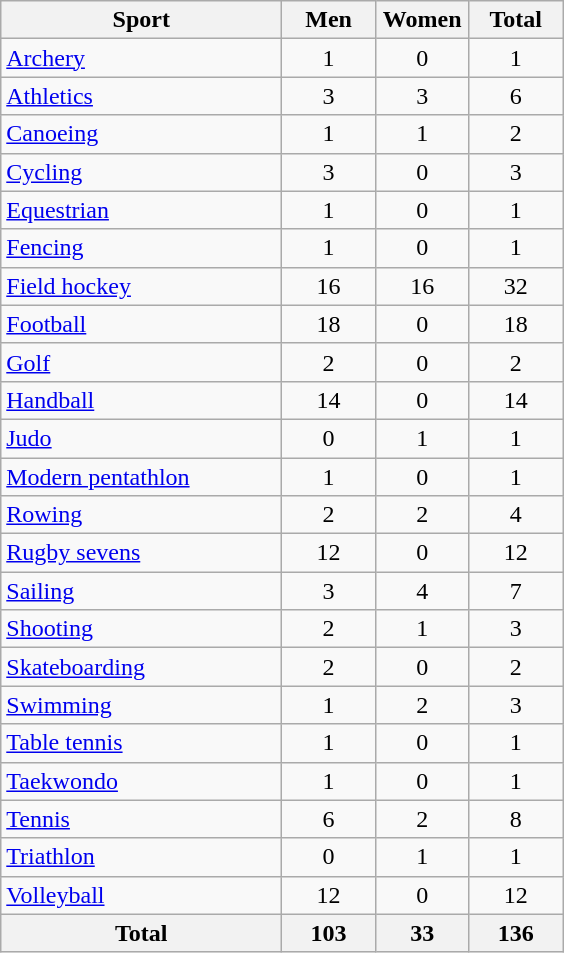<table class="wikitable sortable" style="text-align:center;">
<tr>
<th width=180>Sport</th>
<th width=55>Men</th>
<th width=55>Women</th>
<th width=55>Total</th>
</tr>
<tr>
<td align=left><a href='#'>Archery</a></td>
<td>1</td>
<td>0</td>
<td>1</td>
</tr>
<tr>
<td align=left><a href='#'>Athletics</a></td>
<td>3</td>
<td>3</td>
<td>6</td>
</tr>
<tr>
<td align=left><a href='#'>Canoeing</a></td>
<td>1</td>
<td>1</td>
<td>2</td>
</tr>
<tr>
<td align=left><a href='#'>Cycling</a></td>
<td>3</td>
<td>0</td>
<td>3</td>
</tr>
<tr>
<td align=left><a href='#'>Equestrian</a></td>
<td>1</td>
<td>0</td>
<td>1</td>
</tr>
<tr>
<td align=left><a href='#'>Fencing</a></td>
<td>1</td>
<td>0</td>
<td>1</td>
</tr>
<tr>
<td align=left><a href='#'>Field hockey</a></td>
<td>16</td>
<td>16</td>
<td>32</td>
</tr>
<tr>
<td align=left><a href='#'>Football</a></td>
<td>18</td>
<td>0</td>
<td>18</td>
</tr>
<tr>
<td align=left><a href='#'>Golf</a></td>
<td>2</td>
<td>0</td>
<td>2</td>
</tr>
<tr>
<td align=left><a href='#'>Handball</a></td>
<td>14</td>
<td>0</td>
<td>14</td>
</tr>
<tr>
<td align=left><a href='#'>Judo</a></td>
<td>0</td>
<td>1</td>
<td>1</td>
</tr>
<tr>
<td align=left><a href='#'>Modern pentathlon</a></td>
<td>1</td>
<td>0</td>
<td>1</td>
</tr>
<tr>
<td align=left><a href='#'>Rowing</a></td>
<td>2</td>
<td>2</td>
<td>4</td>
</tr>
<tr>
<td align=left><a href='#'>Rugby sevens</a></td>
<td>12</td>
<td>0</td>
<td>12</td>
</tr>
<tr>
<td align=left><a href='#'>Sailing</a></td>
<td>3</td>
<td>4</td>
<td>7</td>
</tr>
<tr>
<td align=left><a href='#'>Shooting</a></td>
<td>2</td>
<td>1</td>
<td>3</td>
</tr>
<tr>
<td align=left><a href='#'>Skateboarding</a></td>
<td>2</td>
<td>0</td>
<td>2</td>
</tr>
<tr>
<td align=left><a href='#'>Swimming</a></td>
<td>1</td>
<td>2</td>
<td>3</td>
</tr>
<tr>
<td align=left><a href='#'>Table tennis</a></td>
<td>1</td>
<td>0</td>
<td>1</td>
</tr>
<tr>
<td align=left><a href='#'>Taekwondo</a></td>
<td>1</td>
<td>0</td>
<td>1</td>
</tr>
<tr>
<td align=left><a href='#'>Tennis</a></td>
<td>6</td>
<td>2</td>
<td>8</td>
</tr>
<tr>
<td align=left><a href='#'>Triathlon</a></td>
<td>0</td>
<td>1</td>
<td>1</td>
</tr>
<tr>
<td align=left><a href='#'>Volleyball</a></td>
<td>12</td>
<td>0</td>
<td>12</td>
</tr>
<tr>
<th>Total</th>
<th>103</th>
<th>33</th>
<th>136</th>
</tr>
</table>
